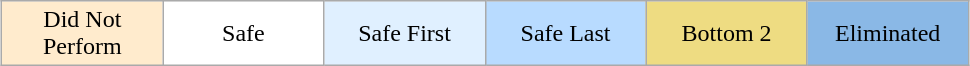<table class="wikitable" style="margin:1em auto; text-align:center;">
<tr>
<td style="background:#FFEBCD; width:100px;">Did Not Perform</td>
<td style="background:white; width:100px;">Safe</td>
<td style="background:#e0f0ff; width:100px;">Safe First</td>
<td style="background:#b8dbff; width:100px;">Safe Last</td>
<td style="background:#EEDC82; width:100px;">Bottom 2 </td>
<td style="background:#8ab8e6; width:100px;">Eliminated<br></td>
</tr>
</table>
